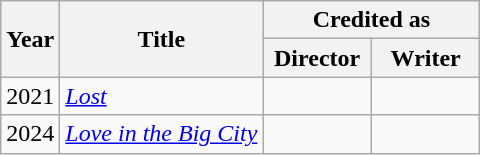<table class="wikitable sortable">
<tr>
<th rowspan="2">Year</th>
<th rowspan="2">Title</th>
<th colspan="2">Credited as</th>
</tr>
<tr>
<th width="65">Director</th>
<th width="65">Writer</th>
</tr>
<tr>
<td>2021</td>
<td><em><a href='#'>Lost</a></em></td>
<td></td>
<td></td>
</tr>
<tr>
<td>2024</td>
<td><em><a href='#'>Love in the Big City</a></em></td>
<td></td>
<td></td>
</tr>
</table>
